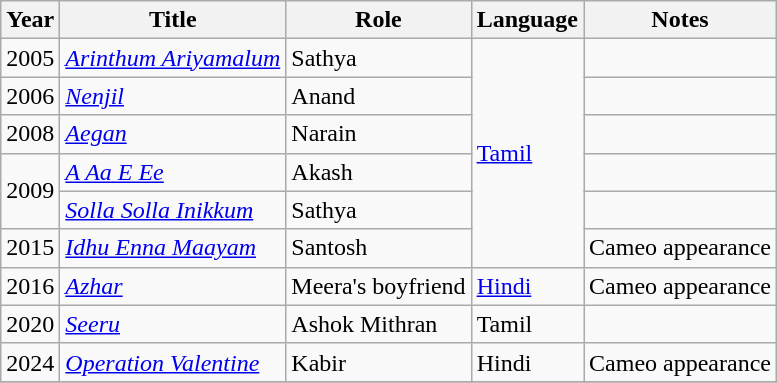<table class="wikitable sortable">
<tr>
<th>Year</th>
<th>Title</th>
<th>Role</th>
<th>Language</th>
<th>Notes</th>
</tr>
<tr>
<td>2005</td>
<td><em><a href='#'>Arinthum Ariyamalum</a></em></td>
<td>Sathya</td>
<td rowspan="6"><a href='#'>Tamil</a></td>
<td></td>
</tr>
<tr>
<td>2006</td>
<td><em><a href='#'>Nenjil</a></em></td>
<td>Anand</td>
<td></td>
</tr>
<tr>
<td>2008</td>
<td><em><a href='#'>Aegan</a></em></td>
<td>Narain</td>
<td></td>
</tr>
<tr>
<td rowspan="2">2009</td>
<td><em><a href='#'>A Aa E Ee</a></em></td>
<td>Akash</td>
<td></td>
</tr>
<tr>
<td><em><a href='#'>Solla Solla Inikkum</a></em></td>
<td>Sathya</td>
<td></td>
</tr>
<tr>
<td>2015</td>
<td><em><a href='#'>Idhu Enna Maayam</a></em></td>
<td>Santosh</td>
<td>Cameo appearance</td>
</tr>
<tr>
<td>2016</td>
<td><em><a href='#'>Azhar</a></em></td>
<td>Meera's boyfriend</td>
<td><a href='#'>Hindi</a></td>
<td>Cameo appearance</td>
</tr>
<tr>
<td>2020</td>
<td><em><a href='#'>Seeru</a></em></td>
<td>Ashok Mithran</td>
<td>Tamil</td>
<td></td>
</tr>
<tr>
<td>2024</td>
<td><em><a href='#'>Operation Valentine</a></em></td>
<td>Kabir</td>
<td>Hindi</td>
<td>Cameo appearance </td>
</tr>
<tr>
</tr>
</table>
